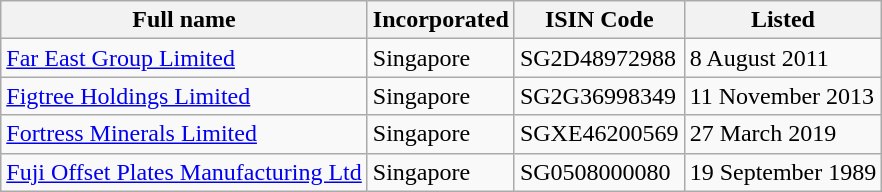<table class="wikitable">
<tr>
<th>Full name</th>
<th>Incorporated</th>
<th>ISIN Code</th>
<th>Listed</th>
</tr>
<tr>
<td><a href='#'>Far East Group Limited</a></td>
<td>Singapore</td>
<td>SG2D48972988</td>
<td>8 August 2011</td>
</tr>
<tr>
<td><a href='#'>Figtree Holdings Limited</a></td>
<td>Singapore</td>
<td>SG2G36998349</td>
<td>11 November 2013</td>
</tr>
<tr>
<td><a href='#'>Fortress Minerals Limited</a></td>
<td>Singapore</td>
<td>SGXE46200569</td>
<td>27 March 2019</td>
</tr>
<tr>
<td><a href='#'>Fuji Offset Plates Manufacturing Ltd</a></td>
<td>Singapore</td>
<td>SG0508000080</td>
<td>19 September 1989</td>
</tr>
</table>
